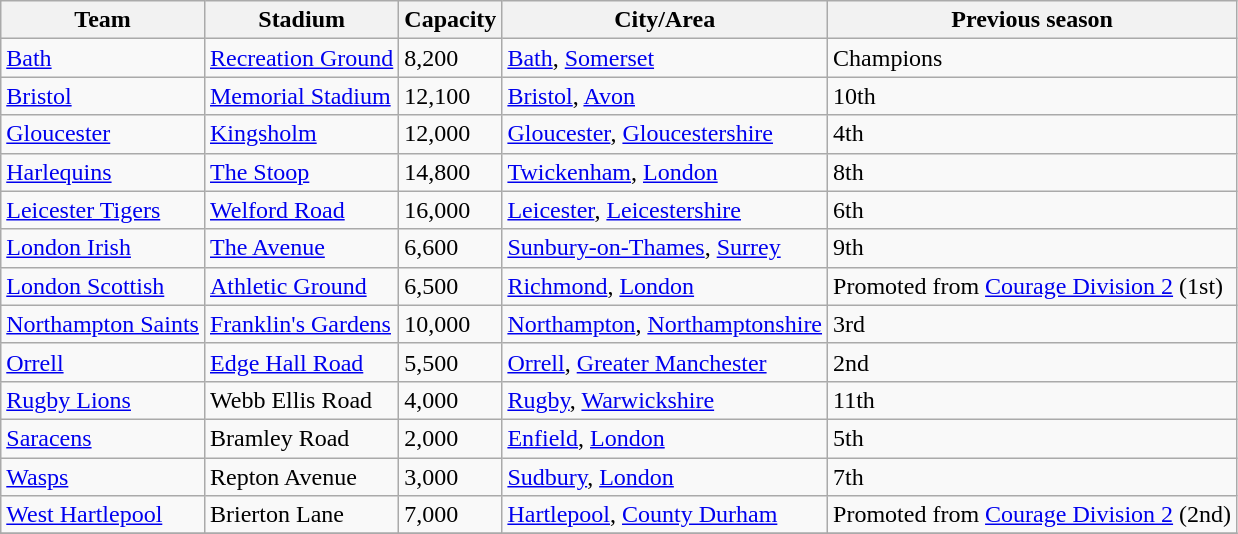<table class="wikitable sortable">
<tr>
<th>Team</th>
<th>Stadium</th>
<th>Capacity</th>
<th>City/Area</th>
<th>Previous season</th>
</tr>
<tr>
<td><a href='#'>Bath</a></td>
<td><a href='#'>Recreation Ground</a></td>
<td>8,200</td>
<td><a href='#'>Bath</a>, <a href='#'>Somerset</a></td>
<td>Champions</td>
</tr>
<tr>
<td><a href='#'>Bristol</a></td>
<td><a href='#'>Memorial Stadium</a></td>
<td>12,100</td>
<td><a href='#'>Bristol</a>, <a href='#'>Avon</a></td>
<td>10th</td>
</tr>
<tr>
<td><a href='#'>Gloucester</a></td>
<td><a href='#'>Kingsholm</a></td>
<td>12,000</td>
<td><a href='#'>Gloucester</a>, <a href='#'>Gloucestershire</a></td>
<td>4th</td>
</tr>
<tr>
<td><a href='#'>Harlequins</a></td>
<td><a href='#'>The Stoop</a></td>
<td>14,800</td>
<td><a href='#'>Twickenham</a>, <a href='#'>London</a></td>
<td>8th</td>
</tr>
<tr>
<td><a href='#'>Leicester Tigers</a></td>
<td><a href='#'>Welford Road</a></td>
<td>16,000</td>
<td><a href='#'>Leicester</a>, <a href='#'>Leicestershire</a></td>
<td>6th</td>
</tr>
<tr>
<td><a href='#'>London Irish</a></td>
<td><a href='#'>The Avenue</a></td>
<td>6,600</td>
<td><a href='#'>Sunbury-on-Thames</a>, <a href='#'>Surrey</a></td>
<td>9th</td>
</tr>
<tr>
<td><a href='#'>London Scottish</a></td>
<td><a href='#'>Athletic Ground</a></td>
<td>6,500</td>
<td><a href='#'>Richmond</a>, <a href='#'>London</a></td>
<td>Promoted from <a href='#'>Courage Division 2</a> (1st)</td>
</tr>
<tr>
<td><a href='#'>Northampton Saints</a></td>
<td><a href='#'>Franklin's Gardens</a></td>
<td>10,000</td>
<td><a href='#'>Northampton</a>, <a href='#'>Northamptonshire</a></td>
<td>3rd</td>
</tr>
<tr>
<td><a href='#'>Orrell</a></td>
<td><a href='#'>Edge Hall Road</a></td>
<td>5,500</td>
<td><a href='#'>Orrell</a>, <a href='#'>Greater Manchester</a></td>
<td>2nd</td>
</tr>
<tr>
<td><a href='#'>Rugby Lions</a></td>
<td>Webb Ellis Road</td>
<td>4,000</td>
<td><a href='#'>Rugby</a>, <a href='#'>Warwickshire</a></td>
<td>11th</td>
</tr>
<tr>
<td><a href='#'>Saracens</a></td>
<td>Bramley Road</td>
<td>2,000</td>
<td><a href='#'>Enfield</a>, <a href='#'>London</a></td>
<td>5th</td>
</tr>
<tr>
<td><a href='#'>Wasps</a></td>
<td>Repton Avenue</td>
<td>3,000</td>
<td><a href='#'>Sudbury</a>, <a href='#'>London</a></td>
<td>7th</td>
</tr>
<tr>
<td><a href='#'>West Hartlepool</a></td>
<td>Brierton Lane</td>
<td>7,000</td>
<td><a href='#'>Hartlepool</a>, <a href='#'>County Durham</a></td>
<td>Promoted from <a href='#'>Courage Division 2</a> (2nd)</td>
</tr>
<tr>
</tr>
</table>
